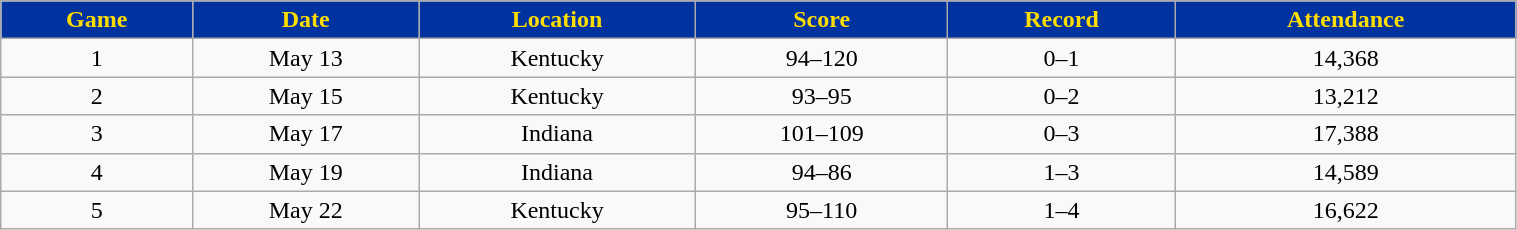<table class="wikitable" width="80%">
<tr align="center"  style="background:#0032A0;color:#FEDD00;">
<td><strong>Game</strong></td>
<td><strong>Date</strong></td>
<td><strong>Location</strong></td>
<td><strong>Score</strong></td>
<td><strong>Record</strong></td>
<td><strong>Attendance</strong></td>
</tr>
<tr style="text-align:center;" bgcolor="">
<td>1</td>
<td>May 13</td>
<td>Kentucky</td>
<td>94–120</td>
<td>0–1</td>
<td>14,368</td>
</tr>
<tr align="center" bgcolor="">
<td>2</td>
<td>May 15</td>
<td>Kentucky</td>
<td>93–95</td>
<td>0–2</td>
<td>13,212</td>
</tr>
<tr align="center" bgcolor="">
<td>3</td>
<td>May 17</td>
<td>Indiana</td>
<td>101–109</td>
<td>0–3</td>
<td>17,388</td>
</tr>
<tr align="center" bgcolor="">
<td>4</td>
<td>May 19</td>
<td>Indiana</td>
<td>94–86</td>
<td>1–3</td>
<td>14,589</td>
</tr>
<tr align="center" bgcolor="">
<td>5</td>
<td>May 22</td>
<td>Kentucky</td>
<td>95–110</td>
<td>1–4</td>
<td>16,622</td>
</tr>
</table>
